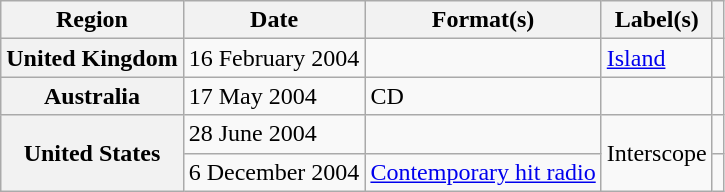<table class="wikitable plainrowheaders">
<tr>
<th scope="col">Region</th>
<th scope="col">Date</th>
<th scope="col">Format(s)</th>
<th scope="col">Label(s)</th>
<th scope="col"></th>
</tr>
<tr>
<th scope="row">United Kingdom</th>
<td>16 February 2004</td>
<td></td>
<td><a href='#'>Island</a></td>
<td align="center"></td>
</tr>
<tr>
<th scope="row">Australia</th>
<td>17 May 2004</td>
<td>CD</td>
<td></td>
<td align="center"></td>
</tr>
<tr>
<th scope="row" rowspan="2">United States</th>
<td>28 June 2004</td>
<td></td>
<td rowspan="2">Interscope</td>
<td align="center"></td>
</tr>
<tr>
<td>6 December 2004</td>
<td><a href='#'>Contemporary hit radio</a></td>
<td align="center"></td>
</tr>
</table>
